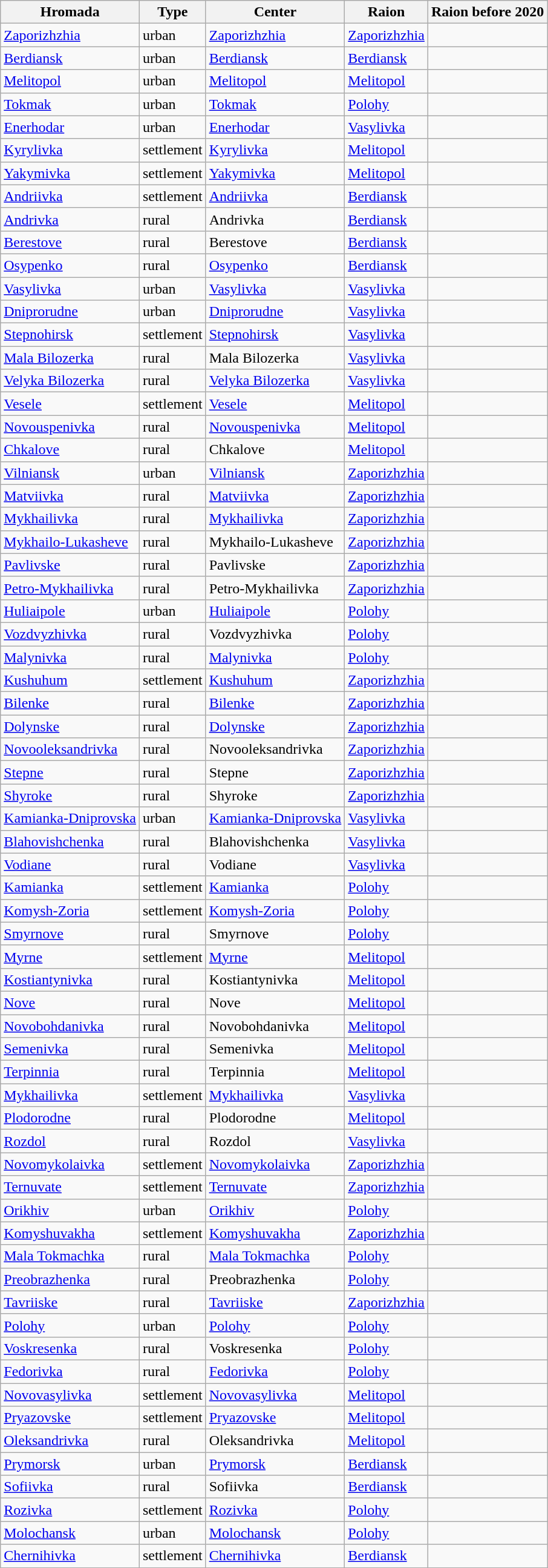<table class='wikitable sortable'>
<tr>
<th>Hromada</th>
<th>Type</th>
<th>Center</th>
<th>Raion</th>
<th>Raion before 2020</th>
</tr>
<tr>
<td><a href='#'>Zaporizhzhia</a></td>
<td>urban</td>
<td><a href='#'>Zaporizhzhia</a></td>
<td><a href='#'>Zaporizhzhia</a></td>
<td></td>
</tr>
<tr>
<td><a href='#'>Berdiansk</a></td>
<td>urban</td>
<td><a href='#'>Berdiansk</a></td>
<td><a href='#'>Berdiansk</a></td>
<td></td>
</tr>
<tr>
<td><a href='#'>Melitopol</a></td>
<td>urban</td>
<td><a href='#'>Melitopol</a></td>
<td><a href='#'>Melitopol</a></td>
<td></td>
</tr>
<tr>
<td><a href='#'>Tokmak</a></td>
<td>urban</td>
<td><a href='#'>Tokmak</a></td>
<td><a href='#'>Polohy</a></td>
<td></td>
</tr>
<tr>
<td><a href='#'>Enerhodar</a></td>
<td>urban</td>
<td><a href='#'>Enerhodar</a></td>
<td><a href='#'>Vasylivka</a></td>
<td></td>
</tr>
<tr>
<td><a href='#'>Kyrylivka</a></td>
<td>settlement</td>
<td><a href='#'>Kyrylivka</a></td>
<td><a href='#'>Melitopol</a></td>
<td></td>
</tr>
<tr>
<td><a href='#'>Yakymivka</a></td>
<td>settlement</td>
<td><a href='#'>Yakymivka</a></td>
<td><a href='#'>Melitopol</a></td>
<td></td>
</tr>
<tr>
<td><a href='#'>Andriivka</a></td>
<td>settlement</td>
<td><a href='#'>Andriivka</a></td>
<td><a href='#'>Berdiansk</a></td>
<td></td>
</tr>
<tr>
<td><a href='#'>Andrivka</a></td>
<td>rural</td>
<td>Andrivka</td>
<td><a href='#'>Berdiansk</a></td>
<td></td>
</tr>
<tr>
<td><a href='#'>Berestove</a></td>
<td>rural</td>
<td>Berestove</td>
<td><a href='#'>Berdiansk</a></td>
<td></td>
</tr>
<tr>
<td><a href='#'>Osypenko</a></td>
<td>rural</td>
<td><a href='#'>Osypenko</a></td>
<td><a href='#'>Berdiansk</a></td>
<td></td>
</tr>
<tr>
<td><a href='#'>Vasylivka</a></td>
<td>urban</td>
<td><a href='#'>Vasylivka</a></td>
<td><a href='#'>Vasylivka</a></td>
<td></td>
</tr>
<tr>
<td><a href='#'>Dniprorudne</a></td>
<td>urban</td>
<td><a href='#'>Dniprorudne</a></td>
<td><a href='#'>Vasylivka</a></td>
<td></td>
</tr>
<tr>
<td><a href='#'>Stepnohirsk</a></td>
<td>settlement</td>
<td><a href='#'>Stepnohirsk</a></td>
<td><a href='#'>Vasylivka</a></td>
<td></td>
</tr>
<tr>
<td><a href='#'>Mala Bilozerka</a></td>
<td>rural</td>
<td>Mala Bilozerka</td>
<td><a href='#'>Vasylivka</a></td>
<td></td>
</tr>
<tr>
<td><a href='#'>Velyka Bilozerka</a></td>
<td>rural</td>
<td><a href='#'>Velyka Bilozerka</a></td>
<td><a href='#'>Vasylivka</a></td>
<td></td>
</tr>
<tr>
<td><a href='#'>Vesele</a></td>
<td>settlement</td>
<td><a href='#'>Vesele</a></td>
<td><a href='#'>Melitopol</a></td>
<td></td>
</tr>
<tr>
<td><a href='#'>Novouspenivka</a></td>
<td>rural</td>
<td><a href='#'>Novouspenivka</a></td>
<td><a href='#'>Melitopol</a></td>
<td></td>
</tr>
<tr>
<td><a href='#'>Chkalove</a></td>
<td>rural</td>
<td>Chkalove</td>
<td><a href='#'>Melitopol</a></td>
<td></td>
</tr>
<tr>
<td><a href='#'>Vilniansk</a></td>
<td>urban</td>
<td><a href='#'>Vilniansk</a></td>
<td><a href='#'>Zaporizhzhia</a></td>
<td></td>
</tr>
<tr>
<td><a href='#'>Matviivka</a></td>
<td>rural</td>
<td><a href='#'>Matviivka</a></td>
<td><a href='#'>Zaporizhzhia</a></td>
<td></td>
</tr>
<tr>
<td><a href='#'>Mykhailivka</a></td>
<td>rural</td>
<td><a href='#'>Mykhailivka</a></td>
<td><a href='#'>Zaporizhzhia</a></td>
<td></td>
</tr>
<tr>
<td><a href='#'>Mykhailo-Lukasheve</a></td>
<td>rural</td>
<td>Mykhailo-Lukasheve</td>
<td><a href='#'>Zaporizhzhia</a></td>
<td></td>
</tr>
<tr>
<td><a href='#'>Pavlivske</a></td>
<td>rural</td>
<td>Pavlivske</td>
<td><a href='#'>Zaporizhzhia</a></td>
<td></td>
</tr>
<tr>
<td><a href='#'>Petro-Mykhailivka</a></td>
<td>rural</td>
<td>Petro-Mykhailivka</td>
<td><a href='#'>Zaporizhzhia</a></td>
<td></td>
</tr>
<tr>
<td><a href='#'>Huliaipole</a></td>
<td>urban</td>
<td><a href='#'>Huliaipole</a></td>
<td><a href='#'>Polohy</a></td>
<td></td>
</tr>
<tr>
<td><a href='#'>Vozdvyzhivka</a></td>
<td>rural</td>
<td>Vozdvyzhivka</td>
<td><a href='#'>Polohy</a></td>
<td></td>
</tr>
<tr>
<td><a href='#'>Malynivka</a></td>
<td>rural</td>
<td><a href='#'>Malynivka</a></td>
<td><a href='#'>Polohy</a></td>
<td></td>
</tr>
<tr>
<td><a href='#'>Kushuhum</a></td>
<td>settlement</td>
<td><a href='#'>Kushuhum</a></td>
<td><a href='#'>Zaporizhzhia</a></td>
<td></td>
</tr>
<tr>
<td><a href='#'>Bilenke</a></td>
<td>rural</td>
<td><a href='#'>Bilenke</a></td>
<td><a href='#'>Zaporizhzhia</a></td>
<td></td>
</tr>
<tr>
<td><a href='#'>Dolynske</a></td>
<td>rural</td>
<td><a href='#'>Dolynske</a></td>
<td><a href='#'>Zaporizhzhia</a></td>
<td></td>
</tr>
<tr>
<td><a href='#'>Novooleksandrivka</a></td>
<td>rural</td>
<td>Novooleksandrivka</td>
<td><a href='#'>Zaporizhzhia</a></td>
<td></td>
</tr>
<tr>
<td><a href='#'>Stepne</a></td>
<td>rural</td>
<td>Stepne</td>
<td><a href='#'>Zaporizhzhia</a></td>
<td></td>
</tr>
<tr>
<td><a href='#'>Shyroke</a></td>
<td>rural</td>
<td>Shyroke</td>
<td><a href='#'>Zaporizhzhia</a></td>
<td></td>
</tr>
<tr>
<td><a href='#'>Kamianka-Dniprovska</a></td>
<td>urban</td>
<td><a href='#'>Kamianka-Dniprovska</a></td>
<td><a href='#'>Vasylivka</a></td>
<td></td>
</tr>
<tr>
<td><a href='#'>Blahovishchenka</a></td>
<td>rural</td>
<td>Blahovishchenka</td>
<td><a href='#'>Vasylivka</a></td>
<td></td>
</tr>
<tr>
<td><a href='#'>Vodiane</a></td>
<td>rural</td>
<td>Vodiane</td>
<td><a href='#'>Vasylivka</a></td>
<td></td>
</tr>
<tr>
<td><a href='#'>Kamianka</a></td>
<td>settlement</td>
<td><a href='#'>Kamianka</a></td>
<td><a href='#'>Polohy</a></td>
<td></td>
</tr>
<tr>
<td><a href='#'>Komysh-Zoria</a></td>
<td>settlement</td>
<td><a href='#'>Komysh-Zoria</a></td>
<td><a href='#'>Polohy</a></td>
<td></td>
</tr>
<tr>
<td><a href='#'>Smyrnove</a></td>
<td>rural</td>
<td>Smyrnove</td>
<td><a href='#'>Polohy</a></td>
<td></td>
</tr>
<tr>
<td><a href='#'>Myrne</a></td>
<td>settlement</td>
<td><a href='#'>Myrne</a></td>
<td><a href='#'>Melitopol</a></td>
<td></td>
</tr>
<tr>
<td><a href='#'>Kostiantynivka</a></td>
<td>rural</td>
<td>Kostiantynivka</td>
<td><a href='#'>Melitopol</a></td>
<td></td>
</tr>
<tr>
<td><a href='#'>Nove</a></td>
<td>rural</td>
<td>Nove</td>
<td><a href='#'>Melitopol</a></td>
<td></td>
</tr>
<tr>
<td><a href='#'>Novobohdanivka</a></td>
<td>rural</td>
<td>Novobohdanivka</td>
<td><a href='#'>Melitopol</a></td>
<td></td>
</tr>
<tr>
<td><a href='#'>Semenivka</a></td>
<td>rural</td>
<td>Semenivka</td>
<td><a href='#'>Melitopol</a></td>
<td></td>
</tr>
<tr>
<td><a href='#'>Terpinnia</a></td>
<td>rural</td>
<td>Terpinnia</td>
<td><a href='#'>Melitopol</a></td>
<td></td>
</tr>
<tr>
<td><a href='#'>Mykhailivka</a></td>
<td>settlement</td>
<td><a href='#'>Mykhailivka</a></td>
<td><a href='#'>Vasylivka</a></td>
<td></td>
</tr>
<tr>
<td><a href='#'>Plodorodne</a></td>
<td>rural</td>
<td>Plodorodne</td>
<td><a href='#'>Melitopol</a></td>
<td></td>
</tr>
<tr>
<td><a href='#'>Rozdol</a></td>
<td>rural</td>
<td>Rozdol</td>
<td><a href='#'>Vasylivka</a></td>
<td></td>
</tr>
<tr>
<td><a href='#'>Novomykolaivka</a></td>
<td>settlement</td>
<td><a href='#'>Novomykolaivka</a></td>
<td><a href='#'>Zaporizhzhia</a></td>
<td></td>
</tr>
<tr>
<td><a href='#'>Ternuvate</a></td>
<td>settlement</td>
<td><a href='#'>Ternuvate</a></td>
<td><a href='#'>Zaporizhzhia</a></td>
<td></td>
</tr>
<tr>
<td><a href='#'>Orikhiv</a></td>
<td>urban</td>
<td><a href='#'>Orikhiv</a></td>
<td><a href='#'>Polohy</a></td>
<td></td>
</tr>
<tr>
<td><a href='#'>Komyshuvakha</a></td>
<td>settlement</td>
<td><a href='#'>Komyshuvakha</a></td>
<td><a href='#'>Zaporizhzhia</a></td>
<td></td>
</tr>
<tr>
<td><a href='#'>Mala Tokmachka</a></td>
<td>rural</td>
<td><a href='#'>Mala Tokmachka</a></td>
<td><a href='#'>Polohy</a></td>
<td></td>
</tr>
<tr>
<td><a href='#'>Preobrazhenka</a></td>
<td>rural</td>
<td>Preobrazhenka</td>
<td><a href='#'>Polohy</a></td>
<td></td>
</tr>
<tr>
<td><a href='#'>Tavriiske</a></td>
<td>rural</td>
<td><a href='#'>Tavriiske</a></td>
<td><a href='#'>Zaporizhzhia</a></td>
<td></td>
</tr>
<tr>
<td><a href='#'>Polohy</a></td>
<td>urban</td>
<td><a href='#'>Polohy</a></td>
<td><a href='#'>Polohy</a></td>
<td></td>
</tr>
<tr>
<td><a href='#'>Voskresenka</a></td>
<td>rural</td>
<td>Voskresenka</td>
<td><a href='#'>Polohy</a></td>
<td></td>
</tr>
<tr>
<td><a href='#'>Fedorivka</a></td>
<td>rural</td>
<td><a href='#'>Fedorivka</a></td>
<td><a href='#'>Polohy</a></td>
<td></td>
</tr>
<tr>
<td><a href='#'>Novovasylivka</a></td>
<td>settlement</td>
<td><a href='#'>Novovasylivka</a></td>
<td><a href='#'>Melitopol</a></td>
<td></td>
</tr>
<tr>
<td><a href='#'>Pryazovske</a></td>
<td>settlement</td>
<td><a href='#'>Pryazovske</a></td>
<td><a href='#'>Melitopol</a></td>
<td></td>
</tr>
<tr>
<td><a href='#'>Oleksandrivka</a></td>
<td>rural</td>
<td>Oleksandrivka</td>
<td><a href='#'>Melitopol</a></td>
<td></td>
</tr>
<tr>
<td><a href='#'>Prymorsk</a></td>
<td>urban</td>
<td><a href='#'>Prymorsk</a></td>
<td><a href='#'>Berdiansk</a></td>
<td></td>
</tr>
<tr>
<td><a href='#'>Sofiivka</a></td>
<td>rural</td>
<td>Sofiivka</td>
<td><a href='#'>Berdiansk</a></td>
<td></td>
</tr>
<tr>
<td><a href='#'>Rozivka</a></td>
<td>settlement</td>
<td><a href='#'>Rozivka</a></td>
<td><a href='#'>Polohy</a></td>
<td></td>
</tr>
<tr>
<td><a href='#'>Molochansk</a></td>
<td>urban</td>
<td><a href='#'>Molochansk</a></td>
<td><a href='#'>Polohy</a></td>
<td></td>
</tr>
<tr>
<td><a href='#'>Chernihivka</a></td>
<td>settlement</td>
<td><a href='#'>Chernihivka</a></td>
<td><a href='#'>Berdiansk</a></td>
<td></td>
</tr>
</table>
